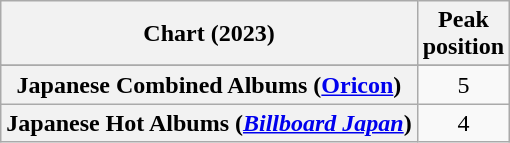<table class="wikitable sortable plainrowheaders" style="text-align:center;">
<tr>
<th scope="col">Chart (2023)</th>
<th scope="col">Peak<br>position</th>
</tr>
<tr>
</tr>
<tr>
<th scope="row">Japanese Combined Albums (<a href='#'>Oricon</a>)</th>
<td>5</td>
</tr>
<tr>
<th scope="row">Japanese Hot Albums (<em><a href='#'>Billboard Japan</a></em>)</th>
<td>4</td>
</tr>
</table>
